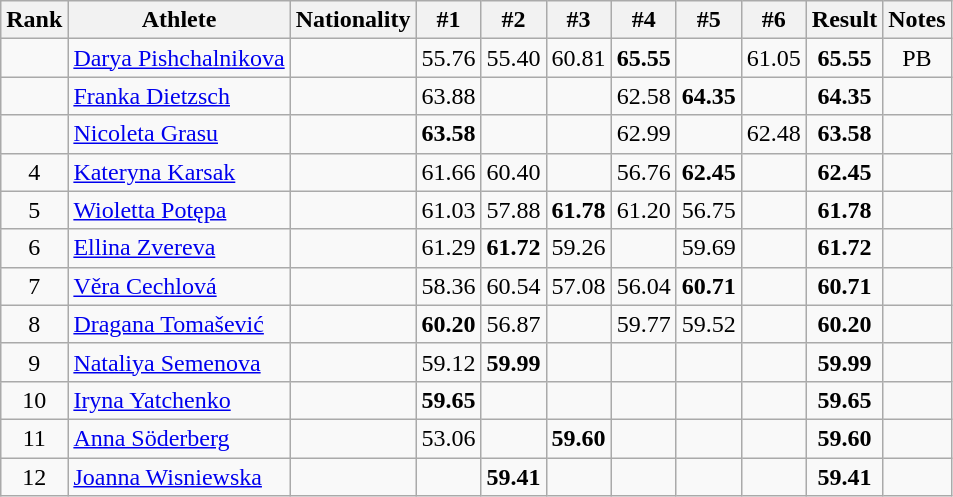<table class="wikitable sortable" style="text-align:center">
<tr>
<th>Rank</th>
<th>Athlete</th>
<th>Nationality</th>
<th>#1</th>
<th>#2</th>
<th>#3</th>
<th>#4</th>
<th>#5</th>
<th>#6</th>
<th>Result</th>
<th>Notes</th>
</tr>
<tr>
<td></td>
<td align=left><a href='#'>Darya Pishchalnikova</a></td>
<td align=left></td>
<td>55.76</td>
<td>55.40</td>
<td>60.81</td>
<td><strong>65.55</strong></td>
<td></td>
<td>61.05</td>
<td><strong>65.55</strong></td>
<td>PB</td>
</tr>
<tr>
<td></td>
<td align=left><a href='#'>Franka Dietzsch</a></td>
<td align=left></td>
<td>63.88</td>
<td></td>
<td></td>
<td>62.58</td>
<td><strong>64.35</strong></td>
<td></td>
<td><strong>64.35</strong></td>
<td></td>
</tr>
<tr>
<td></td>
<td align=left><a href='#'>Nicoleta Grasu</a></td>
<td align=left></td>
<td><strong>63.58</strong></td>
<td></td>
<td></td>
<td>62.99</td>
<td></td>
<td>62.48</td>
<td><strong>63.58</strong></td>
<td></td>
</tr>
<tr>
<td>4</td>
<td align=left><a href='#'>Kateryna Karsak</a></td>
<td align=left></td>
<td>61.66</td>
<td>60.40</td>
<td></td>
<td>56.76</td>
<td><strong>62.45</strong></td>
<td></td>
<td><strong>62.45</strong></td>
<td></td>
</tr>
<tr>
<td>5</td>
<td align=left><a href='#'>Wioletta Potępa</a></td>
<td align=left></td>
<td>61.03</td>
<td>57.88</td>
<td><strong>61.78</strong></td>
<td>61.20</td>
<td>56.75</td>
<td></td>
<td><strong>61.78</strong></td>
<td></td>
</tr>
<tr>
<td>6</td>
<td align=left><a href='#'>Ellina Zvereva</a></td>
<td align=left></td>
<td>61.29</td>
<td><strong>61.72</strong></td>
<td>59.26</td>
<td></td>
<td>59.69</td>
<td></td>
<td><strong>61.72</strong></td>
<td></td>
</tr>
<tr>
<td>7</td>
<td align=left><a href='#'>Věra Cechlová</a></td>
<td align=left></td>
<td>58.36</td>
<td>60.54</td>
<td>57.08</td>
<td>56.04</td>
<td><strong>60.71</strong></td>
<td></td>
<td><strong>60.71</strong></td>
<td></td>
</tr>
<tr>
<td>8</td>
<td align=left><a href='#'>Dragana Tomašević</a></td>
<td align=left></td>
<td><strong>60.20</strong></td>
<td>56.87</td>
<td></td>
<td>59.77</td>
<td>59.52</td>
<td></td>
<td><strong>60.20</strong></td>
<td></td>
</tr>
<tr>
<td>9</td>
<td align=left><a href='#'>Nataliya Semenova</a></td>
<td align=left></td>
<td>59.12</td>
<td><strong>59.99</strong></td>
<td></td>
<td></td>
<td></td>
<td></td>
<td><strong>59.99</strong></td>
<td></td>
</tr>
<tr>
<td>10</td>
<td align=left><a href='#'>Iryna Yatchenko</a></td>
<td align=left></td>
<td><strong>59.65</strong></td>
<td></td>
<td></td>
<td></td>
<td></td>
<td></td>
<td><strong>59.65</strong></td>
<td></td>
</tr>
<tr>
<td>11</td>
<td align=left><a href='#'>Anna Söderberg</a></td>
<td align=left></td>
<td>53.06</td>
<td></td>
<td><strong>59.60</strong></td>
<td></td>
<td></td>
<td></td>
<td><strong>59.60</strong></td>
<td></td>
</tr>
<tr>
<td>12</td>
<td align=left><a href='#'>Joanna Wisniewska</a></td>
<td align=left></td>
<td></td>
<td><strong>59.41</strong></td>
<td></td>
<td></td>
<td></td>
<td></td>
<td><strong>59.41</strong></td>
<td></td>
</tr>
</table>
